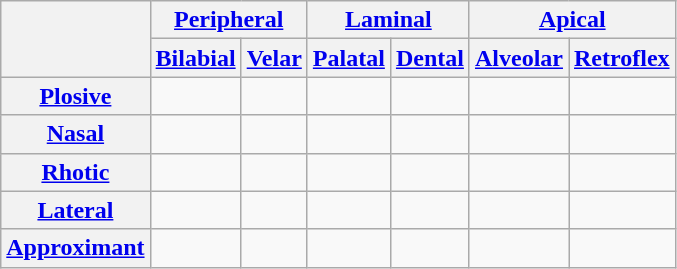<table class="wikitable">
<tr>
<th rowspan=2></th>
<th colspan=2><a href='#'>Peripheral</a></th>
<th colspan=2><a href='#'>Laminal</a></th>
<th colspan=2><a href='#'>Apical</a></th>
</tr>
<tr>
<th><a href='#'>Bilabial</a></th>
<th><a href='#'>Velar</a></th>
<th><a href='#'>Palatal</a></th>
<th><a href='#'>Dental</a></th>
<th><a href='#'>Alveolar</a></th>
<th><a href='#'>Retroflex</a></th>
</tr>
<tr style="text-align: center;">
<th><a href='#'>Plosive</a></th>
<td></td>
<td></td>
<td></td>
<td></td>
<td></td>
<td></td>
</tr>
<tr style="text-align: center;">
<th><a href='#'>Nasal</a></th>
<td></td>
<td></td>
<td></td>
<td></td>
<td></td>
<td></td>
</tr>
<tr style="text-align: center;">
<th><a href='#'>Rhotic</a></th>
<td></td>
<td></td>
<td></td>
<td></td>
<td></td>
<td></td>
</tr>
<tr style="text-align: center;">
<th><a href='#'>Lateral</a></th>
<td></td>
<td></td>
<td></td>
<td></td>
<td></td>
<td></td>
</tr>
<tr style="text-align: center;">
<th><a href='#'>Approximant</a></th>
<td></td>
<td></td>
<td></td>
<td></td>
<td></td>
<td></td>
</tr>
</table>
